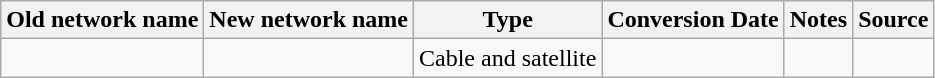<table class="wikitable">
<tr>
<th>Old network name</th>
<th>New network name</th>
<th>Type</th>
<th>Conversion Date</th>
<th>Notes</th>
<th>Source</th>
</tr>
<tr>
<td></td>
<td></td>
<td>Cable and satellite</td>
<td></td>
<td></td>
<td></td>
</tr>
</table>
